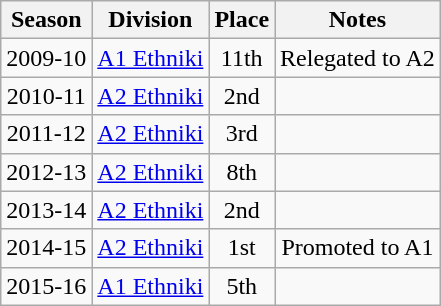<table class="wikitable" style="text-align:center">
<tr>
<th>Season</th>
<th>Division</th>
<th>Place</th>
<th>Notes</th>
</tr>
<tr>
<td>2009-10</td>
<td><a href='#'>A1 Ethniki</a></td>
<td>11th</td>
<td>Relegated to A2</td>
</tr>
<tr>
<td>2010-11</td>
<td><a href='#'>A2 Ethniki</a></td>
<td>2nd</td>
<td></td>
</tr>
<tr>
<td>2011-12</td>
<td><a href='#'>A2 Ethniki</a></td>
<td>3rd</td>
<td></td>
</tr>
<tr>
<td>2012-13</td>
<td><a href='#'>A2 Ethniki</a></td>
<td>8th</td>
<td></td>
</tr>
<tr>
<td>2013-14</td>
<td><a href='#'>A2 Ethniki</a></td>
<td>2nd</td>
<td></td>
</tr>
<tr>
<td>2014-15</td>
<td><a href='#'>A2 Ethniki</a></td>
<td>1st</td>
<td>Promoted to A1</td>
</tr>
<tr>
<td>2015-16</td>
<td><a href='#'>A1 Ethniki</a></td>
<td>5th</td>
<td></td>
</tr>
</table>
